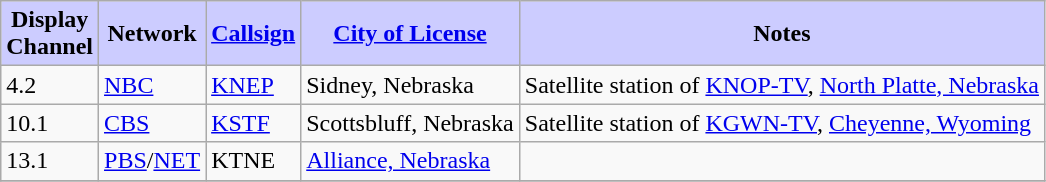<table class="wikitable" border="1">
<tr>
<th style="background:#ccccff;"><strong>Display<br>Channel</strong></th>
<th style="background:#ccccff;"><strong>Network</strong></th>
<th style="background:#ccccff;"><strong><a href='#'>Callsign</a></strong></th>
<th style="background:#ccccff;"><strong><a href='#'>City of License</a></strong></th>
<th style="background:#ccccff;"><strong>Notes</strong></th>
</tr>
<tr>
<td>4.2</td>
<td><a href='#'>NBC</a></td>
<td><a href='#'>KNEP</a></td>
<td>Sidney, Nebraska</td>
<td>Satellite station of <a href='#'>KNOP-TV</a>, <a href='#'>North Platte, Nebraska</a></td>
</tr>
<tr>
<td>10.1</td>
<td><a href='#'>CBS</a></td>
<td><a href='#'>KSTF</a></td>
<td>Scottsbluff, Nebraska</td>
<td>Satellite station of <a href='#'>KGWN-TV</a>, <a href='#'>Cheyenne, Wyoming</a></td>
</tr>
<tr>
<td>13.1</td>
<td><a href='#'>PBS</a>/<a href='#'>NET</a></td>
<td>KTNE</td>
<td><a href='#'>Alliance, Nebraska</a></td>
<td></td>
</tr>
<tr>
</tr>
</table>
